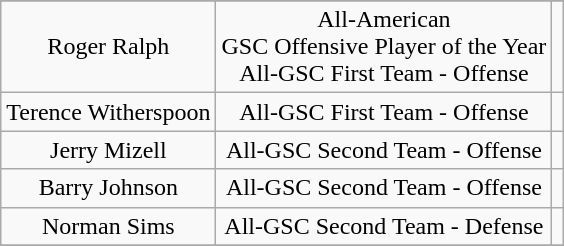<table class="wikitable sortable sortable" style="text-align: center">
<tr align=center>
</tr>
<tr>
<td>Roger Ralph</td>
<td>All-American<br>GSC Offensive Player of the Year<br>All-GSC First Team - Offense</td>
<td></td>
</tr>
<tr>
<td>Terence Witherspoon</td>
<td>All-GSC First Team - Offense</td>
<td></td>
</tr>
<tr>
<td>Jerry Mizell</td>
<td>All-GSC Second Team - Offense</td>
<td></td>
</tr>
<tr>
<td>Barry Johnson</td>
<td>All-GSC Second Team - Offense</td>
<td></td>
</tr>
<tr>
<td>Norman Sims</td>
<td>All-GSC Second Team - Defense</td>
<td></td>
</tr>
<tr>
</tr>
</table>
